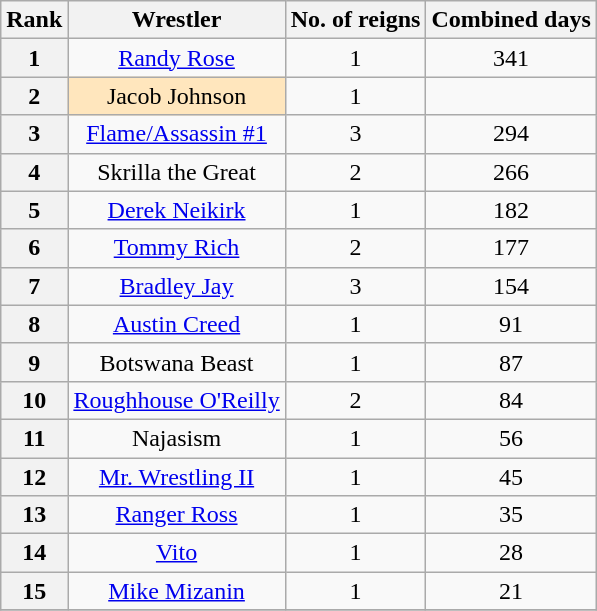<table class="wikitable sortable" style="text-align: center">
<tr>
<th>Rank</th>
<th>Wrestler</th>
<th>No. of reigns</th>
<th>Combined days</th>
</tr>
<tr>
<th>1</th>
<td><a href='#'>Randy Rose</a></td>
<td>1</td>
<td>341</td>
</tr>
<tr>
<th>2</th>
<td style="background-color:#ffe6bd">Jacob Johnson</td>
<td>1</td>
<td></td>
</tr>
<tr>
<th>3</th>
<td><a href='#'>Flame/Assassin #1</a></td>
<td>3</td>
<td>294</td>
</tr>
<tr>
<th>4</th>
<td>Skrilla the Great</td>
<td>2</td>
<td>266</td>
</tr>
<tr>
<th>5</th>
<td><a href='#'>Derek Neikirk</a></td>
<td>1</td>
<td>182</td>
</tr>
<tr>
<th>6</th>
<td><a href='#'>Tommy Rich</a></td>
<td>2</td>
<td>177</td>
</tr>
<tr>
<th>7</th>
<td><a href='#'>Bradley Jay</a></td>
<td>3</td>
<td>154</td>
</tr>
<tr>
<th>8</th>
<td><a href='#'>Austin Creed</a></td>
<td>1</td>
<td>91</td>
</tr>
<tr>
<th>9</th>
<td>Botswana Beast</td>
<td>1</td>
<td>87</td>
</tr>
<tr>
<th>10</th>
<td><a href='#'>Roughhouse O'Reilly</a></td>
<td>2</td>
<td>84</td>
</tr>
<tr>
<th>11</th>
<td>Najasism</td>
<td>1</td>
<td>56</td>
</tr>
<tr>
<th>12</th>
<td><a href='#'>Mr. Wrestling II</a></td>
<td>1</td>
<td>45</td>
</tr>
<tr>
<th>13</th>
<td><a href='#'>Ranger Ross</a></td>
<td>1</td>
<td>35</td>
</tr>
<tr>
<th>14</th>
<td><a href='#'>Vito</a></td>
<td>1</td>
<td>28</td>
</tr>
<tr>
<th>15</th>
<td><a href='#'>Mike Mizanin</a></td>
<td>1</td>
<td>21</td>
</tr>
<tr>
</tr>
</table>
